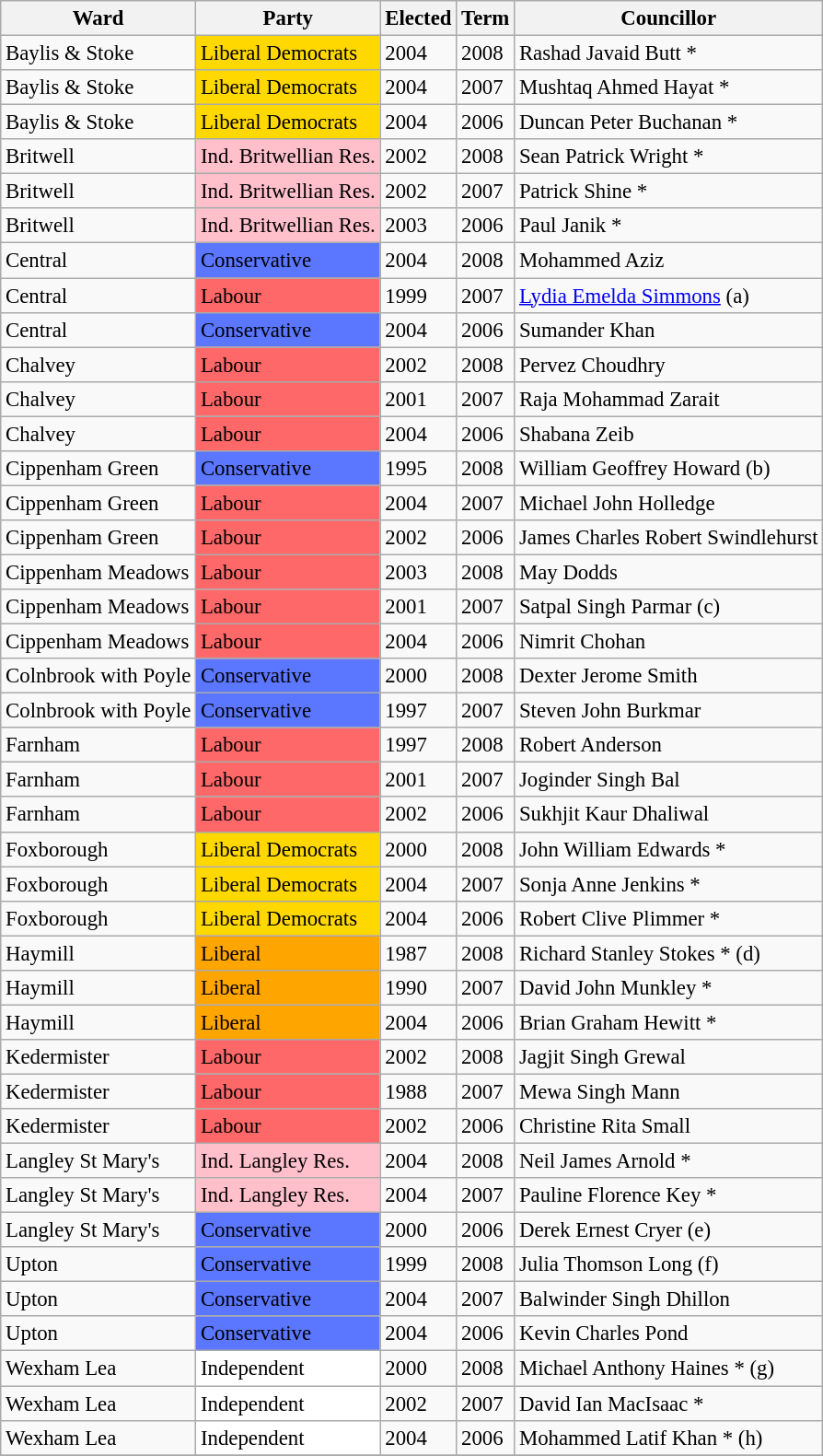<table class="wikitable" style="font-size: 95%;">
<tr>
<th>Ward</th>
<th>Party</th>
<th>Elected</th>
<th>Term</th>
<th>Councillor</th>
</tr>
<tr>
<td>Baylis & Stoke</td>
<td bgcolor="FFD800">Liberal Democrats</td>
<td>2004</td>
<td>2008</td>
<td>Rashad Javaid Butt *</td>
</tr>
<tr>
<td>Baylis & Stoke</td>
<td bgcolor="FFD800">Liberal Democrats</td>
<td>2004</td>
<td>2007</td>
<td>Mushtaq Ahmed Hayat *</td>
</tr>
<tr>
<td>Baylis & Stoke</td>
<td bgcolor="FFD800">Liberal Democrats</td>
<td>2004</td>
<td>2006</td>
<td>Duncan Peter Buchanan *</td>
</tr>
<tr>
<td>Britwell</td>
<td bgcolor="pink">Ind. Britwellian Res.</td>
<td>2002</td>
<td>2008</td>
<td>Sean Patrick Wright *</td>
</tr>
<tr>
<td>Britwell</td>
<td bgcolor="pink">Ind. Britwellian Res.</td>
<td>2002</td>
<td>2007</td>
<td>Patrick Shine *</td>
</tr>
<tr>
<td>Britwell</td>
<td bgcolor="pink">Ind. Britwellian Res.</td>
<td>2003</td>
<td>2006</td>
<td>Paul Janik *</td>
</tr>
<tr>
<td>Central</td>
<td bgcolor="5B76FF">Conservative</td>
<td>2004</td>
<td>2008</td>
<td>Mohammed Aziz</td>
</tr>
<tr>
<td>Central</td>
<td bgcolor="FF6868">Labour</td>
<td>1999</td>
<td>2007</td>
<td><a href='#'>Lydia Emelda Simmons</a> (a)</td>
</tr>
<tr>
<td>Central</td>
<td bgcolor="5B76FF">Conservative</td>
<td>2004</td>
<td>2006</td>
<td>Sumander Khan</td>
</tr>
<tr>
<td>Chalvey</td>
<td bgcolor="FF6868">Labour</td>
<td>2002</td>
<td>2008</td>
<td>Pervez Choudhry</td>
</tr>
<tr>
<td>Chalvey</td>
<td bgcolor="FF6868">Labour</td>
<td>2001</td>
<td>2007</td>
<td>Raja Mohammad Zarait</td>
</tr>
<tr>
<td>Chalvey</td>
<td bgcolor="FF6868">Labour</td>
<td>2004</td>
<td>2006</td>
<td>Shabana Zeib</td>
</tr>
<tr>
<td>Cippenham Green</td>
<td bgcolor="5B76FF">Conservative</td>
<td>1995</td>
<td>2008</td>
<td>William Geoffrey Howard (b)</td>
</tr>
<tr>
<td>Cippenham Green</td>
<td bgcolor="FF6868">Labour</td>
<td>2004</td>
<td>2007</td>
<td>Michael John Holledge</td>
</tr>
<tr>
<td>Cippenham Green</td>
<td bgcolor="FF6868">Labour</td>
<td>2002</td>
<td>2006</td>
<td>James Charles Robert Swindlehurst</td>
</tr>
<tr>
<td>Cippenham Meadows</td>
<td bgcolor="FF6868">Labour</td>
<td>2003</td>
<td>2008</td>
<td>May Dodds</td>
</tr>
<tr>
<td>Cippenham Meadows</td>
<td bgcolor="FF6868">Labour</td>
<td>2001</td>
<td>2007</td>
<td>Satpal Singh Parmar (c)</td>
</tr>
<tr>
<td>Cippenham Meadows</td>
<td bgcolor="FF6868">Labour</td>
<td>2004</td>
<td>2006</td>
<td>Nimrit Chohan</td>
</tr>
<tr>
<td>Colnbrook with Poyle</td>
<td bgcolor="5B76FF">Conservative</td>
<td>2000</td>
<td>2008</td>
<td>Dexter Jerome Smith</td>
</tr>
<tr>
<td>Colnbrook with Poyle</td>
<td bgcolor="5B76FF">Conservative</td>
<td>1997</td>
<td>2007</td>
<td>Steven John Burkmar</td>
</tr>
<tr>
<td>Farnham</td>
<td bgcolor="FF6868">Labour</td>
<td>1997</td>
<td>2008</td>
<td>Robert Anderson</td>
</tr>
<tr>
<td>Farnham</td>
<td bgcolor="FF6868">Labour</td>
<td>2001</td>
<td>2007</td>
<td>Joginder Singh Bal</td>
</tr>
<tr>
<td>Farnham</td>
<td bgcolor="FF6868">Labour</td>
<td>2002</td>
<td>2006</td>
<td>Sukhjit Kaur Dhaliwal</td>
</tr>
<tr>
<td>Foxborough</td>
<td bgcolor="FFD800">Liberal Democrats</td>
<td>2000</td>
<td>2008</td>
<td>John William Edwards *</td>
</tr>
<tr>
<td>Foxborough</td>
<td bgcolor="FFD800">Liberal Democrats</td>
<td>2004</td>
<td>2007</td>
<td>Sonja Anne Jenkins *</td>
</tr>
<tr>
<td>Foxborough</td>
<td bgcolor="FFD800">Liberal Democrats</td>
<td>2004</td>
<td>2006</td>
<td>Robert Clive Plimmer *</td>
</tr>
<tr>
<td>Haymill</td>
<td bgcolor="orange">Liberal</td>
<td>1987</td>
<td>2008</td>
<td>Richard Stanley Stokes * (d)</td>
</tr>
<tr>
<td>Haymill</td>
<td bgcolor="orange">Liberal</td>
<td>1990</td>
<td>2007</td>
<td>David John Munkley *</td>
</tr>
<tr>
<td>Haymill</td>
<td bgcolor="orange">Liberal</td>
<td>2004</td>
<td>2006</td>
<td>Brian Graham Hewitt *</td>
</tr>
<tr>
<td>Kedermister</td>
<td bgcolor="FF6868">Labour</td>
<td>2002</td>
<td>2008</td>
<td>Jagjit Singh Grewal</td>
</tr>
<tr>
<td>Kedermister</td>
<td bgcolor="FF6868">Labour</td>
<td>1988</td>
<td>2007</td>
<td>Mewa Singh Mann</td>
</tr>
<tr>
<td>Kedermister</td>
<td bgcolor="FF6868">Labour</td>
<td>2002</td>
<td>2006</td>
<td>Christine Rita Small</td>
</tr>
<tr>
<td>Langley St Mary's</td>
<td bgcolor="pink">Ind. Langley Res.</td>
<td>2004</td>
<td>2008</td>
<td>Neil James Arnold *</td>
</tr>
<tr>
<td>Langley St Mary's</td>
<td bgcolor="pink">Ind. Langley Res.</td>
<td>2004</td>
<td>2007</td>
<td>Pauline Florence Key *</td>
</tr>
<tr>
<td>Langley St Mary's</td>
<td bgcolor="5B76FF">Conservative</td>
<td>2000</td>
<td>2006</td>
<td>Derek Ernest Cryer (e)</td>
</tr>
<tr>
<td>Upton</td>
<td bgcolor="5B76FF">Conservative</td>
<td>1999</td>
<td>2008</td>
<td>Julia Thomson Long (f)</td>
</tr>
<tr>
<td>Upton</td>
<td bgcolor="5B76FF">Conservative</td>
<td>2004</td>
<td>2007</td>
<td>Balwinder Singh Dhillon</td>
</tr>
<tr>
<td>Upton</td>
<td bgcolor="5B76FF">Conservative</td>
<td>2004</td>
<td>2006</td>
<td>Kevin Charles Pond</td>
</tr>
<tr>
<td>Wexham Lea</td>
<td bgcolor="white">Independent</td>
<td>2000</td>
<td>2008</td>
<td>Michael Anthony Haines * (g)</td>
</tr>
<tr>
<td>Wexham Lea</td>
<td bgcolor="white">Independent</td>
<td>2002</td>
<td>2007</td>
<td>David Ian MacIsaac *</td>
</tr>
<tr>
<td>Wexham Lea</td>
<td bgcolor="white">Independent</td>
<td>2004</td>
<td>2006</td>
<td>Mohammed Latif Khan * (h)</td>
</tr>
<tr>
</tr>
</table>
